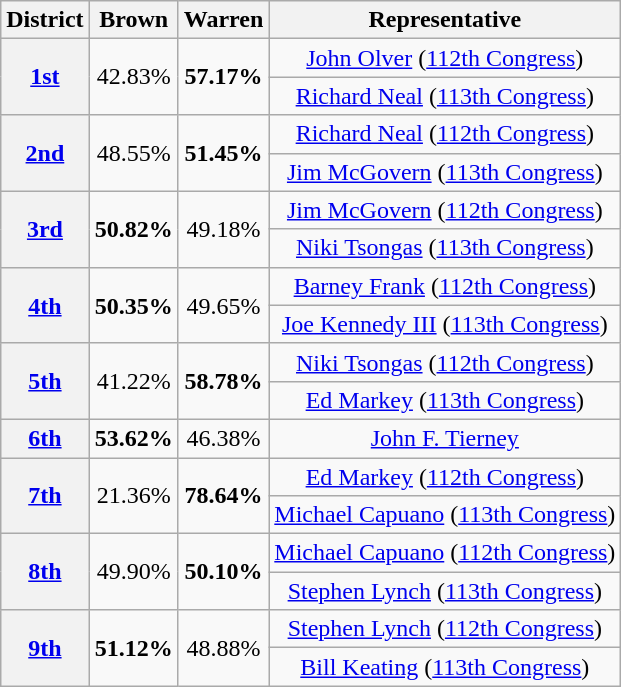<table class=wikitable>
<tr>
<th>District</th>
<th>Brown</th>
<th>Warren</th>
<th>Representative</th>
</tr>
<tr align=center>
<th rowspan=2 ><a href='#'>1st</a></th>
<td rowspan=2>42.83%</td>
<td rowspan=2><strong>57.17%</strong></td>
<td><a href='#'>John Olver</a> (<a href='#'>112th Congress</a>)</td>
</tr>
<tr align=center>
<td><a href='#'>Richard Neal</a> (<a href='#'>113th Congress</a>)</td>
</tr>
<tr align=center>
<th rowspan=2 ><a href='#'>2nd</a></th>
<td rowspan=2>48.55%</td>
<td rowspan=2><strong>51.45%</strong></td>
<td><a href='#'>Richard Neal</a> (<a href='#'>112th Congress</a>)</td>
</tr>
<tr align=center>
<td><a href='#'>Jim McGovern</a> (<a href='#'>113th Congress</a>)</td>
</tr>
<tr align=center>
<th rowspan=2 ><a href='#'>3rd</a></th>
<td rowspan=2><strong>50.82%</strong></td>
<td rowspan=2>49.18%</td>
<td><a href='#'>Jim McGovern</a> (<a href='#'>112th Congress</a>)</td>
</tr>
<tr align=center>
<td><a href='#'>Niki Tsongas</a> (<a href='#'>113th Congress</a>)</td>
</tr>
<tr align=center>
<th rowspan=2 ><a href='#'>4th</a></th>
<td rowspan=2><strong>50.35%</strong></td>
<td rowspan=2>49.65%</td>
<td><a href='#'>Barney Frank</a> (<a href='#'>112th Congress</a>)</td>
</tr>
<tr align=center>
<td><a href='#'>Joe Kennedy III</a> (<a href='#'>113th Congress</a>)</td>
</tr>
<tr align=center>
<th rowspan=2 ><a href='#'>5th</a></th>
<td rowspan=2>41.22%</td>
<td rowspan=2><strong>58.78%</strong></td>
<td><a href='#'>Niki Tsongas</a> (<a href='#'>112th Congress</a>)</td>
</tr>
<tr align=center>
<td><a href='#'>Ed Markey</a> (<a href='#'>113th Congress</a>)</td>
</tr>
<tr align=center>
<th><a href='#'>6th</a></th>
<td><strong>53.62%</strong></td>
<td>46.38%</td>
<td><a href='#'>John F. Tierney</a></td>
</tr>
<tr align=center>
<th rowspan=2 ><a href='#'>7th</a></th>
<td rowspan=2>21.36%</td>
<td rowspan=2><strong>78.64%</strong></td>
<td><a href='#'>Ed Markey</a> (<a href='#'>112th Congress</a>)</td>
</tr>
<tr align=center>
<td><a href='#'>Michael Capuano</a> (<a href='#'>113th Congress</a>)</td>
</tr>
<tr align=center>
<th rowspan=2 ><a href='#'>8th</a></th>
<td rowspan=2>49.90%</td>
<td rowspan=2><strong>50.10%</strong></td>
<td><a href='#'>Michael Capuano</a> (<a href='#'>112th Congress</a>)</td>
</tr>
<tr align=center>
<td><a href='#'>Stephen Lynch</a> (<a href='#'>113th Congress</a>)</td>
</tr>
<tr align=center>
<th rowspan=2 ><a href='#'>9th</a></th>
<td rowspan=2><strong>51.12%</strong></td>
<td rowspan=2>48.88%</td>
<td><a href='#'>Stephen Lynch</a> (<a href='#'>112th Congress</a>)</td>
</tr>
<tr align=center>
<td><a href='#'>Bill Keating</a> (<a href='#'>113th Congress</a>)</td>
</tr>
</table>
